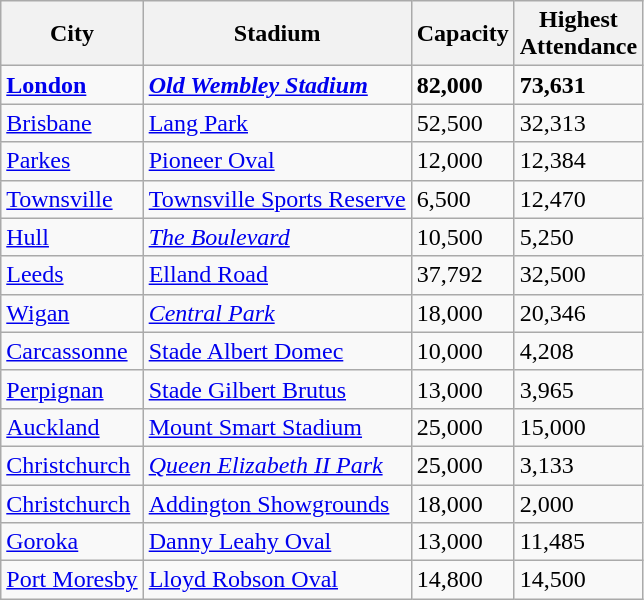<table class = "wikitable">
<tr>
<th>City</th>
<th>Stadium</th>
<th>Capacity</th>
<th>Highest<br>Attendance</th>
</tr>
<tr>
<td> <strong><a href='#'>London</a></strong></td>
<td><strong><em><a href='#'>Old Wembley Stadium</a></em></strong></td>
<td><strong>82,000</strong></td>
<td><strong>73,631</strong></td>
</tr>
<tr>
<td> <a href='#'>Brisbane</a></td>
<td><a href='#'>Lang Park</a></td>
<td>52,500</td>
<td>32,313</td>
</tr>
<tr>
<td> <a href='#'>Parkes</a></td>
<td><a href='#'>Pioneer Oval</a></td>
<td>12,000</td>
<td>12,384</td>
</tr>
<tr>
<td> <a href='#'>Townsville</a></td>
<td><a href='#'>Townsville Sports Reserve</a></td>
<td>6,500</td>
<td>12,470</td>
</tr>
<tr>
<td> <a href='#'>Hull</a></td>
<td><em><a href='#'>The Boulevard</a></em></td>
<td>10,500</td>
<td>5,250</td>
</tr>
<tr>
<td> <a href='#'>Leeds</a></td>
<td><a href='#'>Elland Road</a></td>
<td>37,792</td>
<td>32,500</td>
</tr>
<tr>
<td> <a href='#'>Wigan</a></td>
<td><em><a href='#'>Central Park</a></em></td>
<td>18,000</td>
<td>20,346</td>
</tr>
<tr>
<td> <a href='#'>Carcassonne</a></td>
<td><a href='#'>Stade Albert Domec</a></td>
<td>10,000</td>
<td>4,208</td>
</tr>
<tr>
<td> <a href='#'>Perpignan</a></td>
<td><a href='#'>Stade Gilbert Brutus</a></td>
<td>13,000</td>
<td>3,965</td>
</tr>
<tr>
<td> <a href='#'>Auckland</a></td>
<td><a href='#'>Mount Smart Stadium</a></td>
<td>25,000</td>
<td>15,000</td>
</tr>
<tr>
<td> <a href='#'>Christchurch</a></td>
<td><em><a href='#'>Queen Elizabeth II Park</a></em></td>
<td>25,000</td>
<td>3,133</td>
</tr>
<tr>
<td> <a href='#'>Christchurch</a></td>
<td><a href='#'>Addington Showgrounds</a></td>
<td>18,000</td>
<td>2,000</td>
</tr>
<tr>
<td> <a href='#'>Goroka</a></td>
<td><a href='#'>Danny Leahy Oval</a></td>
<td>13,000</td>
<td>11,485</td>
</tr>
<tr>
<td> <a href='#'>Port Moresby</a></td>
<td><a href='#'>Lloyd Robson Oval</a></td>
<td>14,800</td>
<td>14,500</td>
</tr>
</table>
